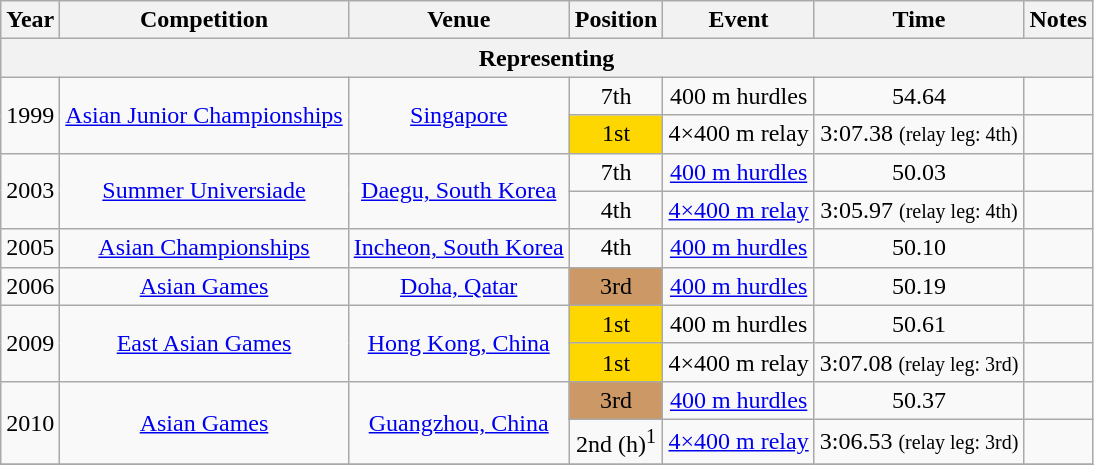<table class="wikitable sortable" style=text-align:center>
<tr>
<th>Year</th>
<th>Competition</th>
<th>Venue</th>
<th>Position</th>
<th>Event</th>
<th>Time</th>
<th>Notes</th>
</tr>
<tr>
<th colspan="7">Representing </th>
</tr>
<tr>
<td rowspan=2>1999</td>
<td rowspan=2><a href='#'>Asian Junior Championships</a></td>
<td rowspan=2><a href='#'>Singapore</a></td>
<td>7th</td>
<td>400 m hurdles</td>
<td>54.64</td>
<td></td>
</tr>
<tr>
<td bgcolor="gold">1st</td>
<td>4×400 m relay</td>
<td>3:07.38 <small>(relay leg: 4th)</small></td>
<td></td>
</tr>
<tr>
<td rowspan=2>2003</td>
<td rowspan=2><a href='#'>Summer Universiade</a></td>
<td rowspan=2><a href='#'>Daegu, South Korea</a></td>
<td>7th</td>
<td><a href='#'>400 m hurdles</a></td>
<td>50.03</td>
<td></td>
</tr>
<tr>
<td>4th</td>
<td><a href='#'>4×400 m relay</a></td>
<td>3:05.97 <small>(relay leg: 4th)</small></td>
<td></td>
</tr>
<tr>
<td>2005</td>
<td><a href='#'>Asian Championships</a></td>
<td><a href='#'>Incheon, South Korea</a></td>
<td>4th</td>
<td><a href='#'>400 m hurdles</a></td>
<td>50.10</td>
<td></td>
</tr>
<tr>
<td>2006</td>
<td><a href='#'>Asian Games</a></td>
<td><a href='#'>Doha, Qatar</a></td>
<td bgcolor="cc9966">3rd</td>
<td><a href='#'>400 m hurdles</a></td>
<td>50.19</td>
<td></td>
</tr>
<tr>
<td rowspan=2>2009</td>
<td rowspan=2><a href='#'>East Asian Games</a></td>
<td rowspan=2><a href='#'>Hong Kong, China</a></td>
<td bgcolor="gold">1st</td>
<td>400 m hurdles</td>
<td>50.61</td>
<td></td>
</tr>
<tr>
<td bgcolor="gold">1st</td>
<td>4×400 m relay</td>
<td>3:07.08 <small>(relay leg: 3rd)</small></td>
<td></td>
</tr>
<tr>
<td rowspan=2>2010</td>
<td rowspan=2><a href='#'>Asian Games</a></td>
<td rowspan=2><a href='#'>Guangzhou, China</a></td>
<td bgcolor="cc9966">3rd</td>
<td><a href='#'>400 m hurdles</a></td>
<td>50.37</td>
<td></td>
</tr>
<tr>
<td>2nd (h)<sup>1</sup></td>
<td><a href='#'>4×400 m relay</a></td>
<td>3:06.53 <small>(relay leg: 3rd)</small></td>
<td></td>
</tr>
<tr>
</tr>
</table>
